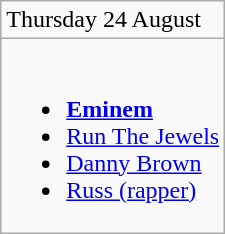<table class="wikitable">
<tr>
<td>Thursday 24 August</td>
</tr>
<tr valign="top">
<td><br><ul><li><strong><a href='#'>Eminem</a></strong></li><li><a href='#'>Run The Jewels</a></li><li><a href='#'>Danny Brown</a></li><li><a href='#'>Russ (rapper)</a></li></ul></td>
</tr>
</table>
